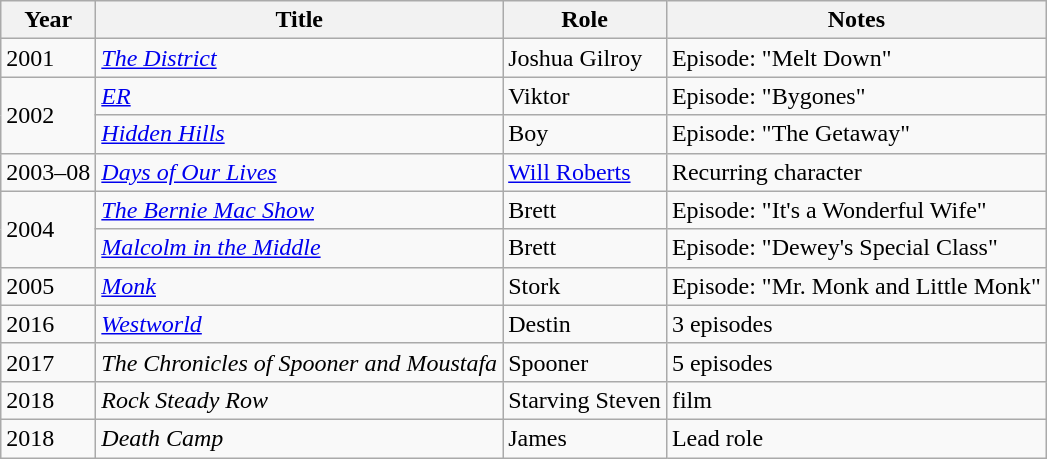<table class="wikitable">
<tr>
<th>Year</th>
<th>Title</th>
<th>Role</th>
<th>Notes</th>
</tr>
<tr>
<td>2001</td>
<td><em><a href='#'>The District</a></em></td>
<td>Joshua Gilroy</td>
<td>Episode: "Melt Down"</td>
</tr>
<tr>
<td rowspan="2">2002</td>
<td><em><a href='#'>ER</a></em></td>
<td>Viktor</td>
<td>Episode: "Bygones"</td>
</tr>
<tr>
<td><em><a href='#'>Hidden Hills</a></em></td>
<td>Boy</td>
<td>Episode: "The Getaway"</td>
</tr>
<tr>
<td>2003–08</td>
<td><em><a href='#'>Days of Our Lives</a></em></td>
<td><a href='#'>Will Roberts</a></td>
<td>Recurring character</td>
</tr>
<tr>
<td rowspan="2">2004</td>
<td><em><a href='#'>The Bernie Mac Show</a></em></td>
<td>Brett</td>
<td>Episode: "It's a Wonderful Wife"</td>
</tr>
<tr>
<td><em><a href='#'>Malcolm in the Middle</a></em></td>
<td>Brett</td>
<td>Episode: "Dewey's Special Class"</td>
</tr>
<tr>
<td>2005</td>
<td><em><a href='#'>Monk</a></em></td>
<td>Stork</td>
<td>Episode: "Mr. Monk and Little Monk"</td>
</tr>
<tr>
<td>2016</td>
<td><em><a href='#'>Westworld</a></em></td>
<td>Destin</td>
<td>3 episodes</td>
</tr>
<tr>
<td>2017</td>
<td><em>The Chronicles of Spooner and Moustafa</em></td>
<td>Spooner</td>
<td>5 episodes</td>
</tr>
<tr>
<td>2018</td>
<td><em>Rock Steady Row</em></td>
<td>Starving Steven</td>
<td>film</td>
</tr>
<tr>
<td>2018</td>
<td><em>Death Camp</em></td>
<td>James</td>
<td>Lead role</td>
</tr>
</table>
